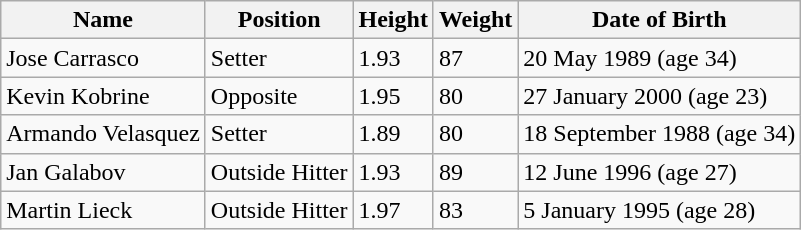<table class="wikitable">
<tr>
<th>Name</th>
<th>Position</th>
<th>Height</th>
<th>Weight</th>
<th>Date of Birth</th>
</tr>
<tr>
<td> Jose Carrasco</td>
<td>Setter</td>
<td>1.93</td>
<td>87</td>
<td>20 May 1989 (age 34)</td>
</tr>
<tr>
<td>Kevin Kobrine</td>
<td>Opposite</td>
<td>1.95</td>
<td>80</td>
<td>27 January 2000 (age 23)</td>
</tr>
<tr>
<td>Armando Velasquez</td>
<td>Setter</td>
<td>1.89</td>
<td>80</td>
<td>18 September 1988 (age 34)</td>
</tr>
<tr>
<td>Jan Galabov</td>
<td>Outside Hitter</td>
<td>1.93</td>
<td>89</td>
<td>12 June 1996 (age 27)</td>
</tr>
<tr>
<td>Martin Lieck</td>
<td>Outside Hitter</td>
<td>1.97</td>
<td>83</td>
<td>5 January 1995 (age 28)</td>
</tr>
</table>
